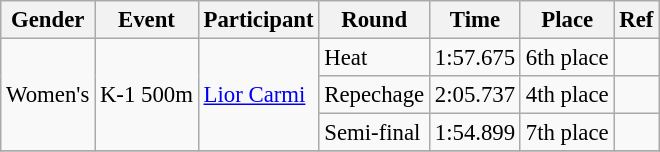<table class="wikitable" style="font-size: 95%;">
<tr>
<th>Gender</th>
<th>Event</th>
<th>Participant</th>
<th>Round</th>
<th>Time</th>
<th>Place</th>
<th>Ref</th>
</tr>
<tr>
<td rowspan="3">Women's</td>
<td rowspan="3">K-1 500m</td>
<td rowspan="3"><a href='#'>Lior Carmi</a></td>
<td>Heat</td>
<td>1:57.675</td>
<td>6th place</td>
<td></td>
</tr>
<tr>
<td>Repechage</td>
<td>2:05.737</td>
<td>4th place</td>
<td></td>
</tr>
<tr>
<td>Semi-final</td>
<td>1:54.899</td>
<td>7th place</td>
<td></td>
</tr>
<tr>
</tr>
</table>
